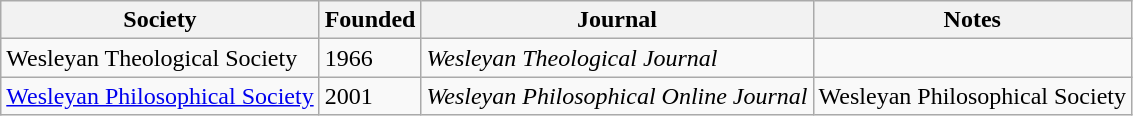<table class="wikitable">
<tr>
<th>Society</th>
<th>Founded</th>
<th>Journal</th>
<th>Notes</th>
</tr>
<tr>
<td>Wesleyan Theological Society</td>
<td>1966</td>
<td><em>Wesleyan Theological Journal</em></td>
<td></td>
</tr>
<tr>
<td><a href='#'>Wesleyan Philosophical Society</a></td>
<td>2001</td>
<td><em>Wesleyan Philosophical Online Journal</em></td>
<td>Wesleyan Philosophical Society</td>
</tr>
</table>
